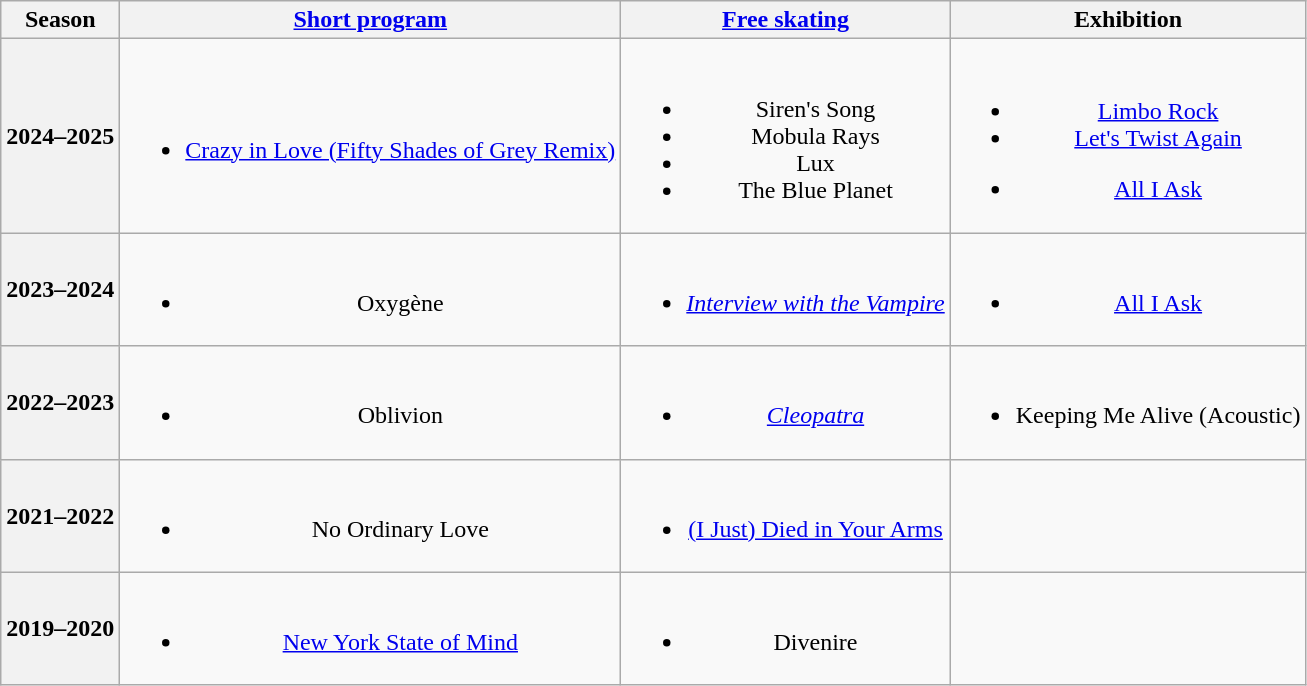<table class=wikitable style=text-align:center>
<tr>
<th>Season</th>
<th><a href='#'>Short program</a></th>
<th><a href='#'>Free skating</a></th>
<th>Exhibition</th>
</tr>
<tr>
<th>2024–2025 <br> </th>
<td><br><ul><li><a href='#'>Crazy in Love (Fifty Shades of Grey Remix)</a> <br> </li></ul></td>
<td><br><ul><li>Siren's Song <br></li><li>Mobula Rays <br></li><li>Lux <br></li><li>The Blue Planet <br> </li></ul></td>
<td><br><ul><li><a href='#'>Limbo Rock</a></li><li><a href='#'>Let's Twist Again</a> <br></li></ul><ul><li><a href='#'>All I Ask</a> <br> </li></ul></td>
</tr>
<tr>
<th>2023–2024 <br> </th>
<td><br><ul><li>Oxygène <br> </li></ul></td>
<td><br><ul><li><em><a href='#'>Interview with the Vampire</a></em> <br> </li></ul></td>
<td><br><ul><li><a href='#'>All I Ask</a> <br> </li></ul></td>
</tr>
<tr>
<th>2022–2023 <br> </th>
<td><br><ul><li>Oblivion <br> </li></ul></td>
<td><br><ul><li><em><a href='#'>Cleopatra</a></em> <br> </li></ul></td>
<td><br><ul><li>Keeping Me Alive (Acoustic) <br> </li></ul></td>
</tr>
<tr>
<th>2021–2022 <br> </th>
<td><br><ul><li>No Ordinary Love <br> </li></ul></td>
<td><br><ul><li><a href='#'>(I Just) Died in Your Arms</a> <br> </li></ul></td>
<td></td>
</tr>
<tr>
<th>2019–2020 <br></th>
<td><br><ul><li><a href='#'>New York State of Mind</a> <br> </li></ul></td>
<td><br><ul><li>Divenire <br> </li></ul></td>
<td></td>
</tr>
</table>
